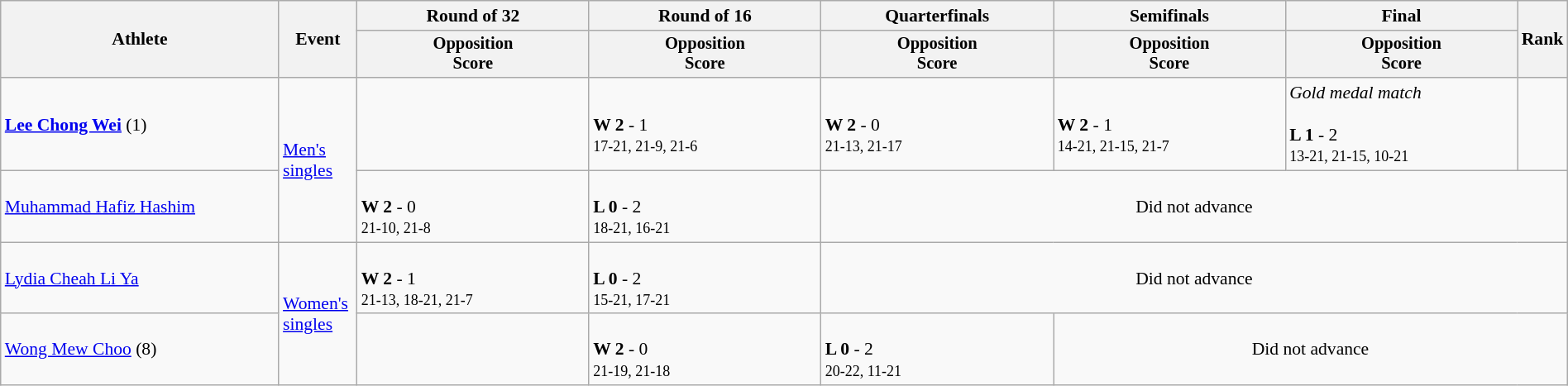<table class=wikitable width="100%" style="text-align:center; font-size:90%">
<tr>
<th rowspan=2 width="18%">Athlete</th>
<th rowspan=2 width="5%">Event</th>
<th width="15%">Round of 32</th>
<th width="15%">Round of 16</th>
<th width="15%">Quarterfinals</th>
<th width="15%">Semifinals</th>
<th width="15%">Final</th>
<th rowspan=2>Rank</th>
</tr>
<tr style="font-size:95%">
<th>Opposition<br>Score</th>
<th>Opposition<br>Score</th>
<th>Opposition<br>Score</th>
<th>Opposition<br>Score</th>
<th>Opposition<br>Score</th>
</tr>
<tr>
<td align=left><strong><a href='#'>Lee Chong Wei</a></strong> (1)</td>
<td align=left rowspan=2><a href='#'>Men's singles</a></td>
<td></td>
<td align=left><br><strong>W 2</strong> - 1<br><small>17-21, 21-9, 21-6</small></td>
<td align=left><br><strong>W 2</strong> - 0<br><small>21-13, 21-17</small></td>
<td align=left><br><strong>W 2</strong> - 1<br><small>14-21, 21-15, 21-7</small></td>
<td align=left><em>Gold medal match</em><br><br><strong>L 1</strong> - 2<br><small>13-21, 21-15, 10-21</small></td>
<td></td>
</tr>
<tr>
<td align=left><a href='#'>Muhammad Hafiz Hashim</a></td>
<td align=left><br><strong>W 2</strong> - 0<br><small>21-10, 21-8</small></td>
<td align=left><br><strong>L 0</strong> - 2<br><small>18-21, 16-21</small></td>
<td colspan=4>Did not advance</td>
</tr>
<tr>
<td align=left><a href='#'>Lydia Cheah Li Ya</a></td>
<td align=left rowspan=2><a href='#'>Women's singles</a></td>
<td align=left><br><strong>W 2</strong> - 1<br><small>21-13, 18-21, 21-7</small></td>
<td align=left><br><strong>L 0</strong> - 2<br><small>15-21, 17-21</small></td>
<td colspan=4>Did not advance</td>
</tr>
<tr>
<td align=left><a href='#'>Wong Mew Choo</a> (8)</td>
<td></td>
<td align=left><br><strong>W 2</strong> - 0<br><small>21-19, 21-18</small></td>
<td align=left><br><strong>L 0</strong> - 2<br><small>20-22, 11-21</small></td>
<td colspan=3>Did not advance</td>
</tr>
</table>
